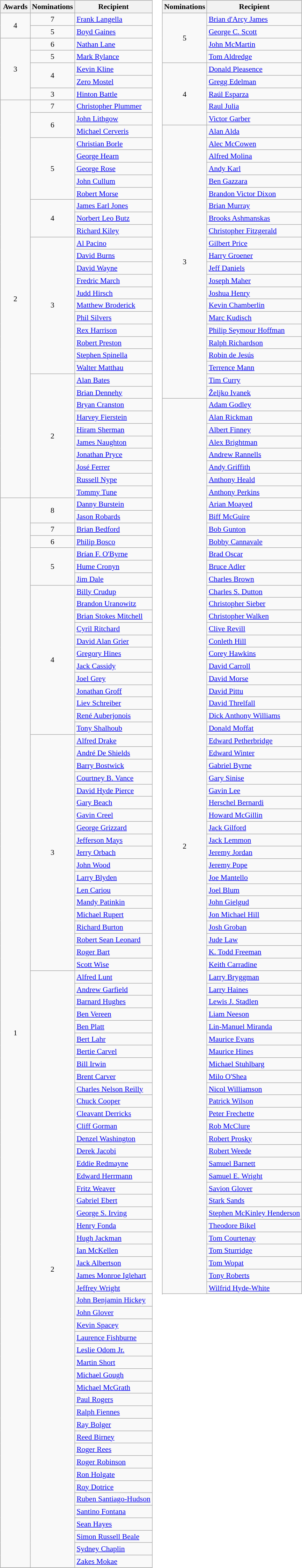<table>
<tr>
<td valign="top"><br><table class="wikitable sortable" style="font-size:90%;">
<tr>
<th style="width:50px;">Awards</th>
<th>Nominations</th>
<th>Recipient</th>
</tr>
<tr>
<td rowspan="2" align="center">4</td>
<td align="center">7</td>
<td><a href='#'>Frank Langella</a></td>
</tr>
<tr>
<td align="center">5</td>
<td><a href='#'>Boyd Gaines</a></td>
</tr>
<tr>
<td rowspan="5" align="center">3</td>
<td align="center">6</td>
<td><a href='#'>Nathan Lane</a></td>
</tr>
<tr>
<td align="center">5</td>
<td><a href='#'>Mark Rylance</a></td>
</tr>
<tr>
<td rowspan="2" align="center">4</td>
<td><a href='#'>Kevin Kline</a></td>
</tr>
<tr>
<td><a href='#'>Zero Mostel</a></td>
</tr>
<tr>
<td align="center">3</td>
<td><a href='#'>Hinton Battle</a></td>
</tr>
<tr>
<td rowspan="32" align="center">2</td>
<td align="center">7</td>
<td><a href='#'>Christopher Plummer</a></td>
</tr>
<tr>
<td rowspan="2" align="center">6</td>
<td><a href='#'>John Lithgow</a></td>
</tr>
<tr>
<td><a href='#'>Michael Cerveris</a></td>
</tr>
<tr>
<td rowspan="5" align="center">5</td>
<td><a href='#'>Christian Borle</a></td>
</tr>
<tr>
<td><a href='#'>George Hearn</a></td>
</tr>
<tr>
<td><a href='#'>George Rose</a></td>
</tr>
<tr>
<td><a href='#'>John Cullum</a></td>
</tr>
<tr>
<td><a href='#'>Robert Morse</a></td>
</tr>
<tr>
<td rowspan="3" align="center">4</td>
<td><a href='#'>James Earl Jones</a></td>
</tr>
<tr>
<td><a href='#'>Norbert Leo Butz</a></td>
</tr>
<tr>
<td><a href='#'>Richard Kiley</a></td>
</tr>
<tr>
<td rowspan="11" align="center">3</td>
<td><a href='#'>Al Pacino</a></td>
</tr>
<tr>
<td><a href='#'>David Burns</a></td>
</tr>
<tr>
<td><a href='#'>David Wayne</a></td>
</tr>
<tr>
<td><a href='#'>Fredric March</a></td>
</tr>
<tr>
<td><a href='#'>Judd Hirsch</a></td>
</tr>
<tr>
<td><a href='#'>Matthew Broderick</a></td>
</tr>
<tr>
<td><a href='#'>Phil Silvers</a></td>
</tr>
<tr>
<td><a href='#'>Rex Harrison</a></td>
</tr>
<tr>
<td><a href='#'>Robert Preston</a></td>
</tr>
<tr>
<td><a href='#'>Stephen Spinella</a></td>
</tr>
<tr>
<td><a href='#'>Walter Matthau</a></td>
</tr>
<tr>
<td rowspan="10" align="center">2</td>
<td><a href='#'>Alan Bates</a></td>
</tr>
<tr>
<td><a href='#'>Brian Dennehy</a></td>
</tr>
<tr>
<td><a href='#'>Bryan Cranston</a></td>
</tr>
<tr>
<td><a href='#'>Harvey Fierstein</a></td>
</tr>
<tr>
<td><a href='#'>Hiram Sherman</a></td>
</tr>
<tr>
<td><a href='#'>James Naughton</a></td>
</tr>
<tr>
<td><a href='#'>Jonathan Pryce</a></td>
</tr>
<tr>
<td><a href='#'>José Ferrer</a></td>
</tr>
<tr>
<td><a href='#'>Russell Nype</a></td>
</tr>
<tr>
<td><a href='#'>Tommy Tune</a></td>
</tr>
<tr>
<td rowspan="86" align="center">1</td>
<td rowspan="2" align="center">8</td>
<td><a href='#'>Danny Burstein</a></td>
</tr>
<tr>
<td><a href='#'>Jason Robards</a></td>
</tr>
<tr>
<td rowspan="1" align="center">7</td>
<td><a href='#'>Brian Bedford</a></td>
</tr>
<tr>
<td align="center">6</td>
<td><a href='#'>Philip Bosco</a></td>
</tr>
<tr>
<td rowspan="3" align="center">5</td>
<td><a href='#'>Brían F. O'Byrne</a></td>
</tr>
<tr>
<td><a href='#'>Hume Cronyn</a></td>
</tr>
<tr>
<td><a href='#'>Jim Dale</a></td>
</tr>
<tr>
<td rowspan="12" align="center">4</td>
<td><a href='#'>Billy Crudup</a></td>
</tr>
<tr>
<td><a href='#'>Brandon Uranowitz</a></td>
</tr>
<tr>
<td><a href='#'>Brian Stokes Mitchell</a></td>
</tr>
<tr>
<td><a href='#'>Cyril Ritchard</a></td>
</tr>
<tr>
<td><a href='#'>David Alan Grier</a></td>
</tr>
<tr>
<td><a href='#'>Gregory Hines</a></td>
</tr>
<tr>
<td><a href='#'>Jack Cassidy</a></td>
</tr>
<tr>
<td><a href='#'>Joel Grey</a></td>
</tr>
<tr>
<td><a href='#'>Jonathan Groff</a></td>
</tr>
<tr>
<td><a href='#'>Liev Schreiber</a></td>
</tr>
<tr>
<td><a href='#'>René Auberjonois</a></td>
</tr>
<tr>
<td><a href='#'>Tony Shalhoub</a></td>
</tr>
<tr>
<td rowspan="19" align="center">3</td>
<td><a href='#'>Alfred Drake</a></td>
</tr>
<tr>
<td><a href='#'>André De Shields</a></td>
</tr>
<tr>
<td><a href='#'>Barry Bostwick</a></td>
</tr>
<tr>
<td><a href='#'>Courtney B. Vance</a></td>
</tr>
<tr>
<td><a href='#'>David Hyde Pierce</a></td>
</tr>
<tr>
<td><a href='#'>Gary Beach</a></td>
</tr>
<tr>
<td><a href='#'>Gavin Creel</a></td>
</tr>
<tr>
<td><a href='#'>George Grizzard</a></td>
</tr>
<tr>
<td><a href='#'>Jefferson Mays</a></td>
</tr>
<tr>
<td><a href='#'>Jerry Orbach</a></td>
</tr>
<tr>
<td><a href='#'>John Wood</a></td>
</tr>
<tr>
<td><a href='#'>Larry Blyden</a></td>
</tr>
<tr>
<td><a href='#'>Len Cariou</a></td>
</tr>
<tr>
<td><a href='#'>Mandy Patinkin</a></td>
</tr>
<tr>
<td><a href='#'>Michael Rupert</a></td>
</tr>
<tr>
<td><a href='#'>Richard Burton</a></td>
</tr>
<tr>
<td><a href='#'>Robert Sean Leonard</a></td>
</tr>
<tr>
<td><a href='#'>Roger Bart</a></td>
</tr>
<tr>
<td><a href='#'>Scott Wise</a></td>
</tr>
<tr>
<td rowspan="48" align="center">2</td>
<td><a href='#'>Alfred Lunt</a></td>
</tr>
<tr>
<td><a href='#'>Andrew Garfield</a></td>
</tr>
<tr>
<td><a href='#'>Barnard Hughes</a></td>
</tr>
<tr>
<td><a href='#'>Ben Vereen</a></td>
</tr>
<tr>
<td><a href='#'>Ben Platt</a></td>
</tr>
<tr>
<td><a href='#'>Bert Lahr</a></td>
</tr>
<tr>
<td><a href='#'>Bertie Carvel</a></td>
</tr>
<tr>
<td><a href='#'>Bill Irwin</a></td>
</tr>
<tr>
<td><a href='#'>Brent Carver</a></td>
</tr>
<tr>
<td><a href='#'>Charles Nelson Reilly</a></td>
</tr>
<tr>
<td><a href='#'>Chuck Cooper</a></td>
</tr>
<tr>
<td><a href='#'>Cleavant Derricks</a></td>
</tr>
<tr>
<td><a href='#'>Cliff Gorman</a></td>
</tr>
<tr>
<td><a href='#'>Denzel Washington</a></td>
</tr>
<tr>
<td><a href='#'>Derek Jacobi</a></td>
</tr>
<tr>
<td><a href='#'>Eddie Redmayne</a></td>
</tr>
<tr>
<td><a href='#'>Edward Herrmann</a></td>
</tr>
<tr>
<td><a href='#'>Fritz Weaver</a></td>
</tr>
<tr>
<td><a href='#'>Gabriel Ebert</a></td>
</tr>
<tr>
<td><a href='#'>George S. Irving</a></td>
</tr>
<tr>
<td><a href='#'>Henry Fonda</a></td>
</tr>
<tr>
<td><a href='#'>Hugh Jackman</a></td>
</tr>
<tr>
<td><a href='#'>Ian McKellen</a></td>
</tr>
<tr>
<td><a href='#'>Jack Albertson</a></td>
</tr>
<tr>
<td><a href='#'>James Monroe Iglehart</a></td>
</tr>
<tr>
<td><a href='#'>Jeffrey Wright</a></td>
</tr>
<tr>
<td><a href='#'>John Benjamin Hickey</a></td>
</tr>
<tr>
<td><a href='#'>John Glover</a></td>
</tr>
<tr>
<td><a href='#'>Kevin Spacey</a></td>
</tr>
<tr>
<td><a href='#'>Laurence Fishburne</a></td>
</tr>
<tr>
<td><a href='#'>Leslie Odom Jr.</a></td>
</tr>
<tr>
<td><a href='#'>Martin Short</a></td>
</tr>
<tr>
<td><a href='#'>Michael Gough</a></td>
</tr>
<tr>
<td><a href='#'>Michael McGrath</a></td>
</tr>
<tr>
<td><a href='#'>Paul Rogers</a></td>
</tr>
<tr>
<td><a href='#'>Ralph Fiennes</a></td>
</tr>
<tr>
<td><a href='#'>Ray Bolger</a></td>
</tr>
<tr>
<td><a href='#'>Reed Birney</a></td>
</tr>
<tr>
<td><a href='#'>Roger Rees</a></td>
</tr>
<tr>
<td><a href='#'>Roger Robinson</a></td>
</tr>
<tr>
<td><a href='#'>Ron Holgate</a></td>
</tr>
<tr>
<td><a href='#'>Roy Dotrice</a></td>
</tr>
<tr>
<td><a href='#'>Ruben Santiago-Hudson</a></td>
</tr>
<tr>
<td><a href='#'>Santino Fontana</a></td>
</tr>
<tr>
<td><a href='#'>Sean Hayes</a></td>
</tr>
<tr>
<td><a href='#'>Simon Russell Beale</a></td>
</tr>
<tr>
<td><a href='#'>Sydney Chaplin</a></td>
</tr>
<tr>
<td><a href='#'>Zakes Mokae</a></td>
</tr>
<tr>
</tr>
</table>
</td>
<td valign="top"><br><table class="wikitable sortable" style="font-size:90%;">
<tr>
<th>Nominations</th>
<th>Recipient</th>
</tr>
<tr>
<td rowspan="4" align="center">5</td>
<td><a href='#'>Brian d'Arcy James</a></td>
</tr>
<tr>
<td><a href='#'>George C. Scott</a></td>
</tr>
<tr>
<td><a href='#'>John McMartin</a></td>
</tr>
<tr>
<td><a href='#'>Tom Aldredge</a></td>
</tr>
<tr>
<td rowspan="5" align="center">4</td>
<td><a href='#'>Donald Pleasence</a></td>
</tr>
<tr>
<td><a href='#'>Gregg Edelman</a></td>
</tr>
<tr>
<td><a href='#'>Raúl Esparza</a></td>
</tr>
<tr>
<td><a href='#'>Raul Julia</a></td>
</tr>
<tr>
<td><a href='#'>Victor Garber</a></td>
</tr>
<tr>
<td rowspan="22" align="center">3</td>
<td><a href='#'>Alan Alda</a></td>
</tr>
<tr>
<td><a href='#'>Alec McCowen</a></td>
</tr>
<tr>
<td><a href='#'>Alfred Molina</a></td>
</tr>
<tr>
<td><a href='#'>Andy Karl</a></td>
</tr>
<tr>
<td><a href='#'>Ben Gazzara</a></td>
</tr>
<tr>
<td><a href='#'>Brandon Victor Dixon</a></td>
</tr>
<tr>
<td><a href='#'>Brian Murray</a></td>
</tr>
<tr>
<td><a href='#'>Brooks Ashmanskas</a></td>
</tr>
<tr>
<td><a href='#'>Christopher Fitzgerald</a></td>
</tr>
<tr>
<td><a href='#'>Gilbert Price</a></td>
</tr>
<tr>
<td><a href='#'>Harry Groener</a></td>
</tr>
<tr>
<td><a href='#'>Jeff Daniels</a></td>
</tr>
<tr>
<td><a href='#'>Joseph Maher</a></td>
</tr>
<tr>
<td><a href='#'>Joshua Henry</a></td>
</tr>
<tr>
<td><a href='#'>Kevin Chamberlin</a></td>
</tr>
<tr>
<td><a href='#'>Marc Kudisch</a></td>
</tr>
<tr>
<td><a href='#'>Philip Seymour Hoffman</a></td>
</tr>
<tr>
<td><a href='#'>Ralph Richardson</a></td>
</tr>
<tr>
<td><a href='#'>Robin de Jesús</a></td>
</tr>
<tr>
<td><a href='#'>Terrence Mann</a></td>
</tr>
<tr>
<td><a href='#'>Tim Curry</a></td>
</tr>
<tr>
<td><a href='#'>Željko Ivanek</a></td>
</tr>
<tr>
<td rowspan="80" align="center">2</td>
<td><a href='#'>Adam Godley</a></td>
</tr>
<tr>
<td><a href='#'>Alan Rickman</a></td>
</tr>
<tr>
<td><a href='#'>Albert Finney</a></td>
</tr>
<tr>
<td><a href='#'>Alex Brightman</a></td>
</tr>
<tr>
<td><a href='#'>Andrew Rannells</a></td>
</tr>
<tr>
<td><a href='#'>Andy Griffith</a></td>
</tr>
<tr>
<td><a href='#'>Anthony Heald</a></td>
</tr>
<tr>
<td><a href='#'>Anthony Perkins</a></td>
</tr>
<tr>
<td><a href='#'>Arian Moayed</a></td>
</tr>
<tr>
<td><a href='#'>Biff McGuire</a></td>
</tr>
<tr>
<td><a href='#'>Bob Gunton</a></td>
</tr>
<tr>
<td><a href='#'>Bobby Cannavale</a></td>
</tr>
<tr>
<td><a href='#'>Brad Oscar</a></td>
</tr>
<tr>
<td><a href='#'>Bruce Adler</a></td>
</tr>
<tr>
<td><a href='#'>Charles Brown</a></td>
</tr>
<tr>
<td><a href='#'>Charles S. Dutton</a></td>
</tr>
<tr>
<td><a href='#'>Christopher Sieber</a></td>
</tr>
<tr>
<td><a href='#'>Christopher Walken</a></td>
</tr>
<tr>
<td><a href='#'>Clive Revill</a></td>
</tr>
<tr>
<td><a href='#'>Conleth Hill</a></td>
</tr>
<tr>
<td><a href='#'>Corey Hawkins</a></td>
</tr>
<tr>
<td><a href='#'>David Carroll</a></td>
</tr>
<tr>
<td><a href='#'>David Morse</a></td>
</tr>
<tr>
<td><a href='#'>David Pittu</a></td>
</tr>
<tr>
<td><a href='#'>David Threlfall</a></td>
</tr>
<tr>
<td><a href='#'>Dick Anthony Williams</a></td>
</tr>
<tr>
<td><a href='#'>Donald Moffat</a></td>
</tr>
<tr>
<td><a href='#'>Edward Petherbridge</a></td>
</tr>
<tr>
<td><a href='#'>Edward Winter</a></td>
</tr>
<tr>
<td><a href='#'>Gabriel Byrne</a></td>
</tr>
<tr>
<td><a href='#'>Gary Sinise</a></td>
</tr>
<tr>
<td><a href='#'>Gavin Lee</a></td>
</tr>
<tr>
<td><a href='#'>Herschel Bernardi</a></td>
</tr>
<tr>
<td><a href='#'>Howard McGillin</a></td>
</tr>
<tr>
<td><a href='#'>Jack Gilford</a></td>
</tr>
<tr>
<td><a href='#'>Jack Lemmon</a></td>
</tr>
<tr>
<td><a href='#'>Jeremy Jordan</a></td>
</tr>
<tr>
<td><a href='#'>Jeremy Pope</a></td>
</tr>
<tr>
<td><a href='#'>Joe Mantello</a></td>
</tr>
<tr>
<td><a href='#'>Joel Blum</a></td>
</tr>
<tr>
<td><a href='#'>John Gielgud</a></td>
</tr>
<tr>
<td><a href='#'>Jon Michael Hill</a></td>
</tr>
<tr>
<td><a href='#'>Josh Groban</a></td>
</tr>
<tr>
<td><a href='#'>Jude Law</a></td>
</tr>
<tr>
<td><a href='#'>K. Todd Freeman</a></td>
</tr>
<tr>
<td><a href='#'>Keith Carradine</a></td>
</tr>
<tr>
<td><a href='#'>Larry Bryggman</a></td>
</tr>
<tr>
<td><a href='#'>Larry Haines</a></td>
</tr>
<tr>
<td><a href='#'>Lewis J. Stadlen</a></td>
</tr>
<tr>
<td><a href='#'>Liam Neeson</a></td>
</tr>
<tr>
<td><a href='#'>Lin-Manuel Miranda</a></td>
</tr>
<tr>
<td><a href='#'>Maurice Evans</a></td>
</tr>
<tr>
<td><a href='#'>Maurice Hines</a></td>
</tr>
<tr>
<td><a href='#'>Michael Stuhlbarg</a></td>
</tr>
<tr>
<td><a href='#'>Milo O'Shea</a></td>
</tr>
<tr>
<td><a href='#'>Nicol Williamson</a></td>
</tr>
<tr>
<td><a href='#'>Patrick Wilson</a></td>
</tr>
<tr>
<td><a href='#'>Peter Frechette</a></td>
</tr>
<tr>
<td><a href='#'>Rob McClure</a></td>
</tr>
<tr>
<td><a href='#'>Robert Prosky</a></td>
</tr>
<tr>
<td><a href='#'>Robert Weede</a></td>
</tr>
<tr>
<td><a href='#'>Samuel Barnett</a></td>
</tr>
<tr>
<td><a href='#'>Samuel E. Wright</a></td>
</tr>
<tr>
<td><a href='#'>Savion Glover</a></td>
</tr>
<tr>
<td><a href='#'>Stark Sands</a></td>
</tr>
<tr>
<td><a href='#'>Stephen McKinley Henderson</a></td>
</tr>
<tr>
<td><a href='#'>Theodore Bikel</a></td>
</tr>
<tr>
<td><a href='#'>Tom Courtenay</a></td>
</tr>
<tr>
<td><a href='#'>Tom Sturridge</a></td>
</tr>
<tr>
<td><a href='#'>Tom Wopat</a></td>
</tr>
<tr>
<td><a href='#'>Tony Roberts</a></td>
</tr>
<tr>
<td><a href='#'>Wilfrid Hyde-White</a></td>
</tr>
<tr>
</tr>
</table>
</td>
</tr>
</table>
